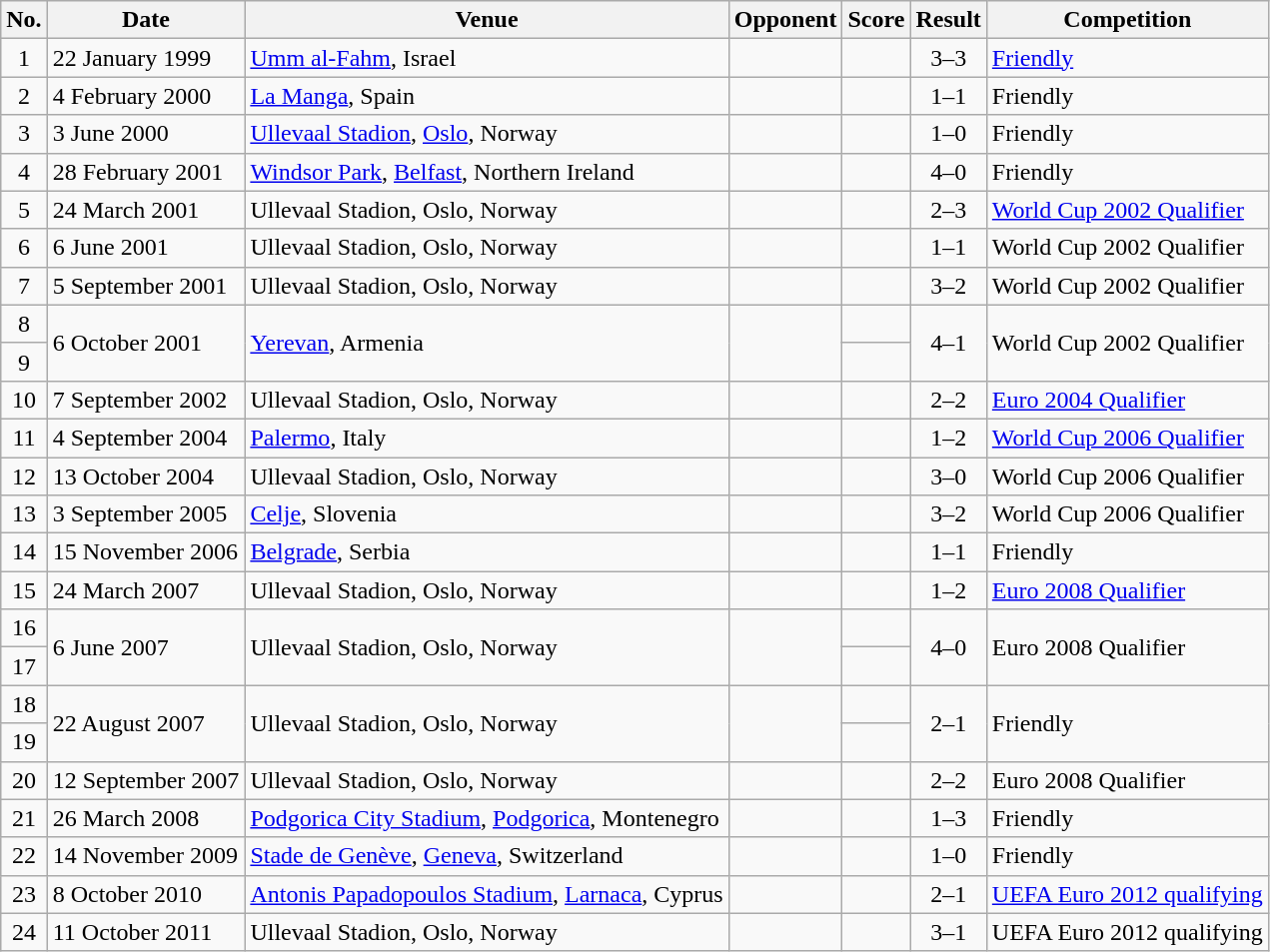<table class="wikitable sortable">
<tr>
<th scope="col">No.</th>
<th scope="col">Date</th>
<th scope="col">Venue</th>
<th scope="col">Opponent</th>
<th scope="col">Score</th>
<th scope="col">Result</th>
<th scope="col">Competition</th>
</tr>
<tr>
<td align="center">1</td>
<td>22 January 1999</td>
<td><a href='#'>Umm al-Fahm</a>, Israel</td>
<td></td>
<td></td>
<td align="center">3–3</td>
<td><a href='#'>Friendly</a></td>
</tr>
<tr>
<td align="center">2</td>
<td>4 February 2000</td>
<td><a href='#'>La Manga</a>, Spain</td>
<td></td>
<td></td>
<td align="center">1–1</td>
<td>Friendly</td>
</tr>
<tr>
<td align="center">3</td>
<td>3 June 2000</td>
<td><a href='#'>Ullevaal Stadion</a>, <a href='#'>Oslo</a>, Norway</td>
<td></td>
<td></td>
<td align="center">1–0</td>
<td>Friendly</td>
</tr>
<tr>
<td align="center">4</td>
<td>28 February 2001</td>
<td><a href='#'>Windsor Park</a>, <a href='#'>Belfast</a>, Northern Ireland</td>
<td></td>
<td></td>
<td align="center">4–0</td>
<td>Friendly</td>
</tr>
<tr>
<td align="center">5</td>
<td>24 March 2001</td>
<td>Ullevaal Stadion, Oslo, Norway</td>
<td></td>
<td></td>
<td align="center">2–3</td>
<td><a href='#'>World Cup 2002 Qualifier</a></td>
</tr>
<tr>
<td align="center">6</td>
<td>6 June 2001</td>
<td>Ullevaal Stadion, Oslo, Norway</td>
<td></td>
<td></td>
<td align="center">1–1</td>
<td>World Cup 2002 Qualifier</td>
</tr>
<tr>
<td align="center">7</td>
<td>5 September 2001</td>
<td>Ullevaal Stadion, Oslo, Norway</td>
<td></td>
<td></td>
<td align="center">3–2</td>
<td>World Cup 2002 Qualifier</td>
</tr>
<tr>
<td align="center">8</td>
<td rowspan="2">6 October 2001</td>
<td rowspan="2"><a href='#'>Yerevan</a>, Armenia</td>
<td rowspan="2"></td>
<td></td>
<td rowspan="2" style="text-align:center">4–1</td>
<td rowspan="2">World Cup 2002 Qualifier</td>
</tr>
<tr>
<td align="center">9</td>
</tr>
<tr>
<td align="center">10</td>
<td>7 September 2002</td>
<td>Ullevaal Stadion, Oslo, Norway</td>
<td></td>
<td></td>
<td align="center">2–2</td>
<td><a href='#'>Euro 2004 Qualifier</a></td>
</tr>
<tr>
<td align="center">11</td>
<td>4 September 2004</td>
<td><a href='#'>Palermo</a>, Italy</td>
<td></td>
<td></td>
<td align="center">1–2</td>
<td><a href='#'>World Cup 2006 Qualifier</a></td>
</tr>
<tr>
<td align="center">12</td>
<td>13 October 2004</td>
<td>Ullevaal Stadion, Oslo, Norway</td>
<td></td>
<td></td>
<td align="center">3–0</td>
<td>World Cup 2006 Qualifier</td>
</tr>
<tr>
<td align="center">13</td>
<td>3 September 2005</td>
<td><a href='#'>Celje</a>, Slovenia</td>
<td></td>
<td></td>
<td align="center">3–2</td>
<td>World Cup 2006 Qualifier</td>
</tr>
<tr>
<td align="center">14</td>
<td>15 November 2006</td>
<td><a href='#'>Belgrade</a>, Serbia</td>
<td></td>
<td></td>
<td align="center">1–1</td>
<td>Friendly</td>
</tr>
<tr>
<td align="center">15</td>
<td>24 March 2007</td>
<td>Ullevaal Stadion, Oslo, Norway</td>
<td></td>
<td></td>
<td align="center">1–2</td>
<td><a href='#'>Euro 2008 Qualifier</a></td>
</tr>
<tr>
<td align="center">16</td>
<td rowspan="2">6 June 2007</td>
<td rowspan="2">Ullevaal Stadion, Oslo, Norway</td>
<td rowspan="2"></td>
<td></td>
<td rowspan="2" style="text-align:center">4–0</td>
<td rowspan="2">Euro 2008 Qualifier</td>
</tr>
<tr>
<td align="center">17</td>
</tr>
<tr>
<td align="center">18</td>
<td rowspan="2">22 August 2007</td>
<td rowspan="2">Ullevaal Stadion, Oslo, Norway</td>
<td rowspan="2"></td>
<td></td>
<td rowspan="2" style="text-align:center">2–1</td>
<td rowspan="2">Friendly</td>
</tr>
<tr>
<td align="center">19</td>
</tr>
<tr>
<td align="center">20</td>
<td>12 September 2007</td>
<td>Ullevaal Stadion, Oslo, Norway</td>
<td></td>
<td></td>
<td align="center">2–2</td>
<td>Euro 2008 Qualifier</td>
</tr>
<tr>
<td align="center">21</td>
<td>26 March 2008</td>
<td><a href='#'>Podgorica City Stadium</a>, <a href='#'>Podgorica</a>, Montenegro</td>
<td></td>
<td></td>
<td align="center">1–3</td>
<td>Friendly</td>
</tr>
<tr>
<td align="center">22</td>
<td>14 November 2009</td>
<td><a href='#'>Stade de Genève</a>, <a href='#'>Geneva</a>, Switzerland</td>
<td></td>
<td></td>
<td align="center">1–0</td>
<td>Friendly</td>
</tr>
<tr>
<td align="center">23</td>
<td>8 October 2010</td>
<td><a href='#'>Antonis Papadopoulos Stadium</a>, <a href='#'>Larnaca</a>, Cyprus</td>
<td></td>
<td></td>
<td align="center">2–1</td>
<td><a href='#'>UEFA Euro 2012 qualifying</a></td>
</tr>
<tr>
<td align="center">24</td>
<td>11 October 2011</td>
<td>Ullevaal Stadion, Oslo, Norway</td>
<td></td>
<td></td>
<td align="center">3–1</td>
<td>UEFA Euro 2012 qualifying</td>
</tr>
</table>
